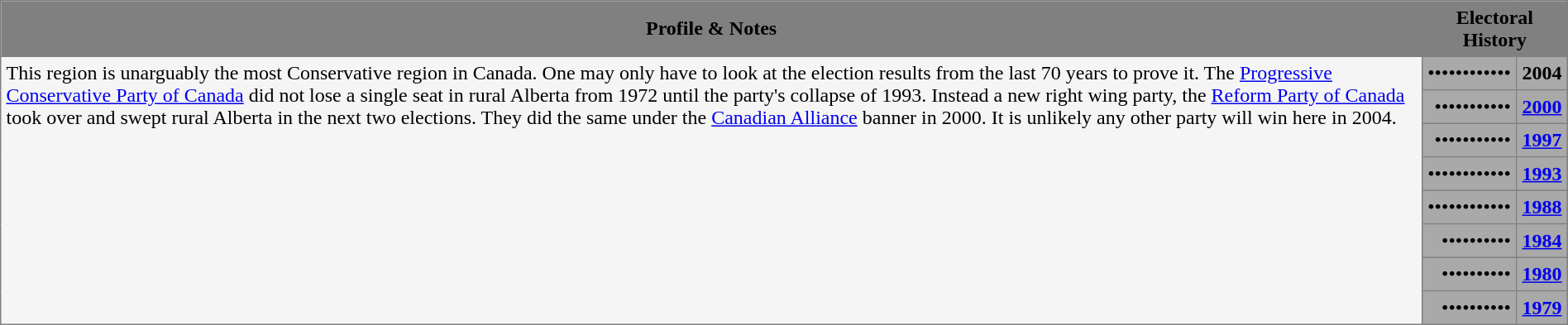<table border="1" cellpadding="4" cellspacing="0" style="border-collapse: collapse">
<tr bgcolor=gray>
<th width=100%>Profile & Notes</th>
<th colspan=2>Electoral History</th>
</tr>
<tr>
<td bgcolor=whitesmoke rowspan=8 valign=top>This region is unarguably the most Conservative region in Canada. One may only have to look at the election results from the last 70 years to prove it. The <a href='#'>Progressive Conservative Party of Canada</a> did not lose a single seat in rural Alberta from 1972 until the party's collapse of 1993. Instead a new right wing party, the <a href='#'>Reform Party of Canada</a> took over and swept rural Alberta in the next two elections. They did the same under the <a href='#'>Canadian Alliance</a> banner in 2000. It is unlikely any other party will win here in 2004.</td>
<td bgcolor=darkgray align=right valign=center><span>••••••••••••</span></td>
<td bgcolor=darkgray valign=center><strong>2004</strong></td>
</tr>
<tr>
<td colspan=1 bgcolor=darkgray align=right valign=center><span>•••••••••••</span></td>
<td bgcolor=darkgray valign=center><strong><a href='#'>2000</a></strong></td>
</tr>
<tr>
<td colspan=1 bgcolor=darkgray align=right valign=center><span>•••••••••••</span></td>
<td bgcolor=darkgray valign=center><strong><a href='#'>1997</a></strong></td>
</tr>
<tr>
<td colspan=1 bgcolor=darkgray align=right valign=center><span>••••••••••••</span></td>
<td bgcolor=darkgray valign=center><strong><a href='#'>1993</a></strong></td>
</tr>
<tr>
<td colspan=1 bgcolor=darkgray align=right valign=center><span>••••••••••••</span></td>
<td bgcolor=darkgray valign=center><strong><a href='#'>1988</a></strong></td>
</tr>
<tr>
<td colspan=1 bgcolor=darkgray align=right valign=center><span>••••••••••</span></td>
<td bgcolor=darkgray valign=center><strong><a href='#'>1984</a></strong></td>
</tr>
<tr>
<td colspan=1 bgcolor=darkgray align=right valign=center><span>••••••••••</span></td>
<td bgcolor=darkgray valign=center><strong><a href='#'>1980</a></strong></td>
</tr>
<tr>
<td colspan=1 bgcolor=darkgray align=right valign=center><span>••••••••••</span></td>
<td bgcolor=darkgray valign=center><strong><a href='#'>1979</a></strong></td>
</tr>
</table>
